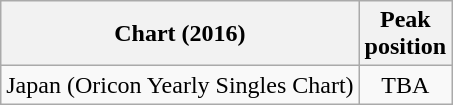<table class="wikitable sortable">
<tr>
<th>Chart (2016)</th>
<th>Peak<br>position</th>
</tr>
<tr>
<td>Japan (Oricon Yearly Singles Chart)</td>
<td align="center">TBA</td>
</tr>
</table>
